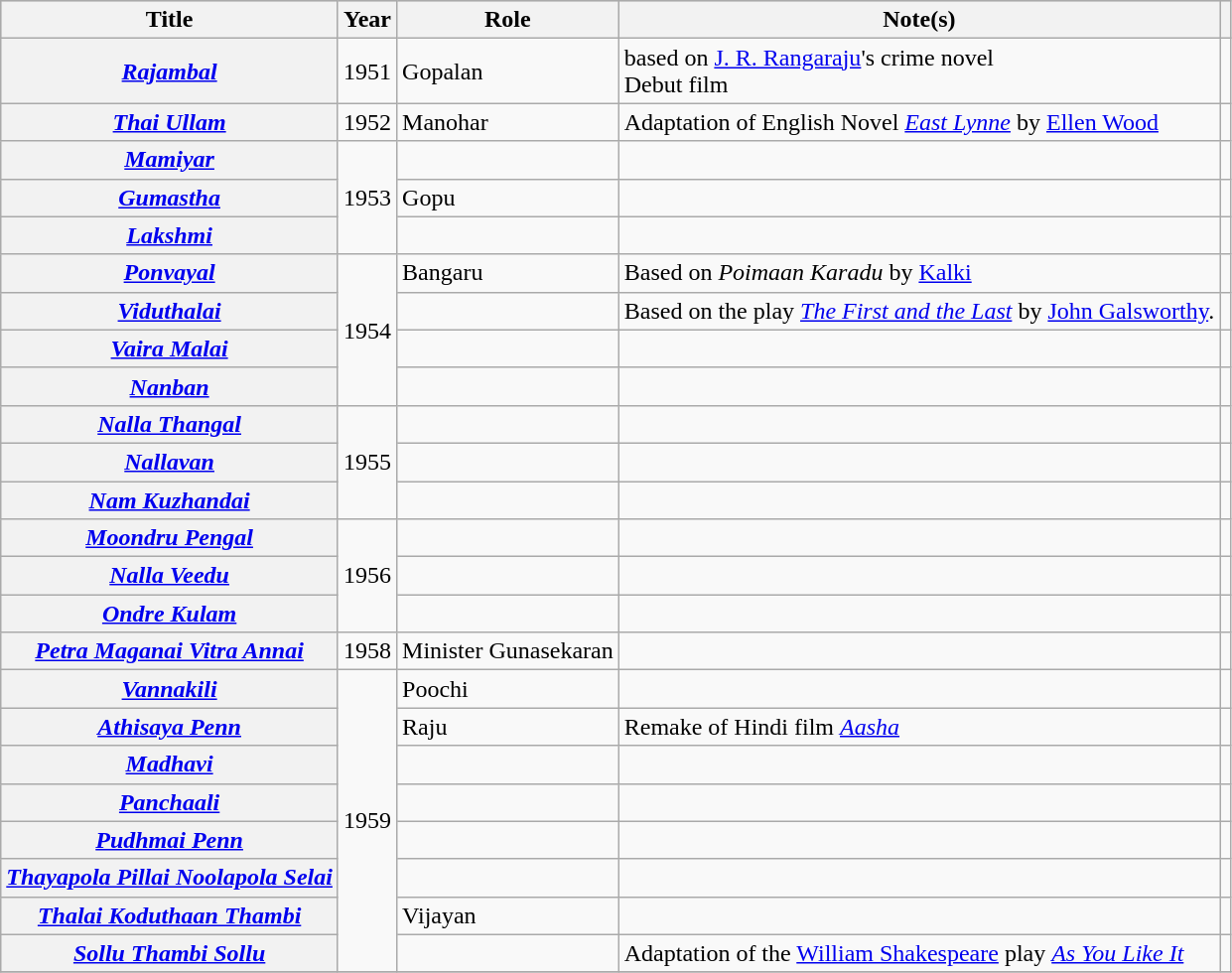<table class="wikitable sortable plainrowheaders">
<tr style="background:#ccc; text-align:center;">
<th scope="col">Title</th>
<th scope="col">Year</th>
<th scope="col">Role</th>
<th scope="col">Note(s)</th>
<th scope="col" class="unsortable"></th>
</tr>
<tr>
<th scope="row"><em><a href='#'>Rajambal</a></em></th>
<td>1951</td>
<td>Gopalan</td>
<td>based on <a href='#'>J. R. Rangaraju</a>'s crime novel <br> Debut film</td>
<td></td>
</tr>
<tr>
<th scope="row"><em><a href='#'>Thai Ullam</a></em></th>
<td>1952</td>
<td>Manohar</td>
<td>Adaptation of English Novel <em><a href='#'>East Lynne</a></em> by <a href='#'>Ellen Wood</a></td>
<td></td>
</tr>
<tr>
<th scope="row"><em><a href='#'>Mamiyar</a></em></th>
<td rowspan=3>1953</td>
<td></td>
<td></td>
<td></td>
</tr>
<tr>
<th scope="row"><em><a href='#'>Gumastha</a></em></th>
<td>Gopu</td>
<td></td>
<td></td>
</tr>
<tr>
<th scope="row"><em><a href='#'>Lakshmi</a></em></th>
<td></td>
<td></td>
<td></td>
</tr>
<tr>
<th scope="row"><em><a href='#'>Ponvayal</a></em></th>
<td rowspan=4>1954</td>
<td>Bangaru</td>
<td>Based on <em>Poimaan Karadu</em> by <a href='#'>Kalki</a></td>
<td></td>
</tr>
<tr>
<th scope="row"><em><a href='#'>Viduthalai</a></em></th>
<td></td>
<td>Based on the play <em><a href='#'>The First and the Last</a></em> by <a href='#'>John Galsworthy</a>.</td>
<td></td>
</tr>
<tr>
<th scope="row"><em><a href='#'>Vaira Malai</a></em></th>
<td></td>
<td></td>
<td></td>
</tr>
<tr>
<th scope="row"><em><a href='#'>Nanban</a></em></th>
<td></td>
<td></td>
<td></td>
</tr>
<tr>
<th scope="row"><em><a href='#'>Nalla Thangal</a></em></th>
<td rowspan=3>1955</td>
<td></td>
<td></td>
<td></td>
</tr>
<tr>
<th scope="row"><em><a href='#'>Nallavan</a></em></th>
<td></td>
<td></td>
<td></td>
</tr>
<tr>
<th scope="row"><em><a href='#'>Nam Kuzhandai</a></em></th>
<td></td>
<td></td>
<td></td>
</tr>
<tr>
<th scope="row"><em><a href='#'>Moondru Pengal</a></em></th>
<td rowspan=3>1956</td>
<td></td>
<td></td>
<td></td>
</tr>
<tr>
<th scope="row"><em><a href='#'>Nalla Veedu</a></em></th>
<td></td>
<td></td>
<td></td>
</tr>
<tr>
<th scope="row"><em><a href='#'>Ondre Kulam</a></em></th>
<td></td>
<td></td>
<td></td>
</tr>
<tr>
<th scope="row"><em><a href='#'>Petra Maganai Vitra Annai</a></em></th>
<td>1958</td>
<td>Minister Gunasekaran</td>
<td></td>
<td></td>
</tr>
<tr>
<th scope="row"><em><a href='#'>Vannakili</a></em></th>
<td rowspan=8>1959</td>
<td>Poochi</td>
<td></td>
<td></td>
</tr>
<tr>
<th scope="row"><em><a href='#'>Athisaya Penn</a></em></th>
<td>Raju</td>
<td>Remake of Hindi film <em><a href='#'>Aasha</a></em></td>
<td></td>
</tr>
<tr>
<th scope="row"><em><a href='#'>Madhavi</a></em></th>
<td></td>
<td></td>
<td></td>
</tr>
<tr>
<th scope="row"><em><a href='#'>Panchaali</a></em></th>
<td></td>
<td></td>
<td></td>
</tr>
<tr>
<th scope="row"><em><a href='#'>Pudhmai Penn</a></em></th>
<td></td>
<td></td>
<td></td>
</tr>
<tr>
<th scope="row"><em><a href='#'>Thayapola Pillai Noolapola Selai</a></em></th>
<td></td>
<td></td>
<td></td>
</tr>
<tr>
<th scope="row"><em><a href='#'>Thalai Koduthaan Thambi</a></em></th>
<td>Vijayan</td>
<td></td>
<td></td>
</tr>
<tr>
<th scope="row"><em><a href='#'>Sollu Thambi Sollu</a></em></th>
<td></td>
<td>Adaptation of the <a href='#'>William Shakespeare</a>  play <em><a href='#'>As You Like It</a></em></td>
<td></td>
</tr>
<tr>
</tr>
</table>
